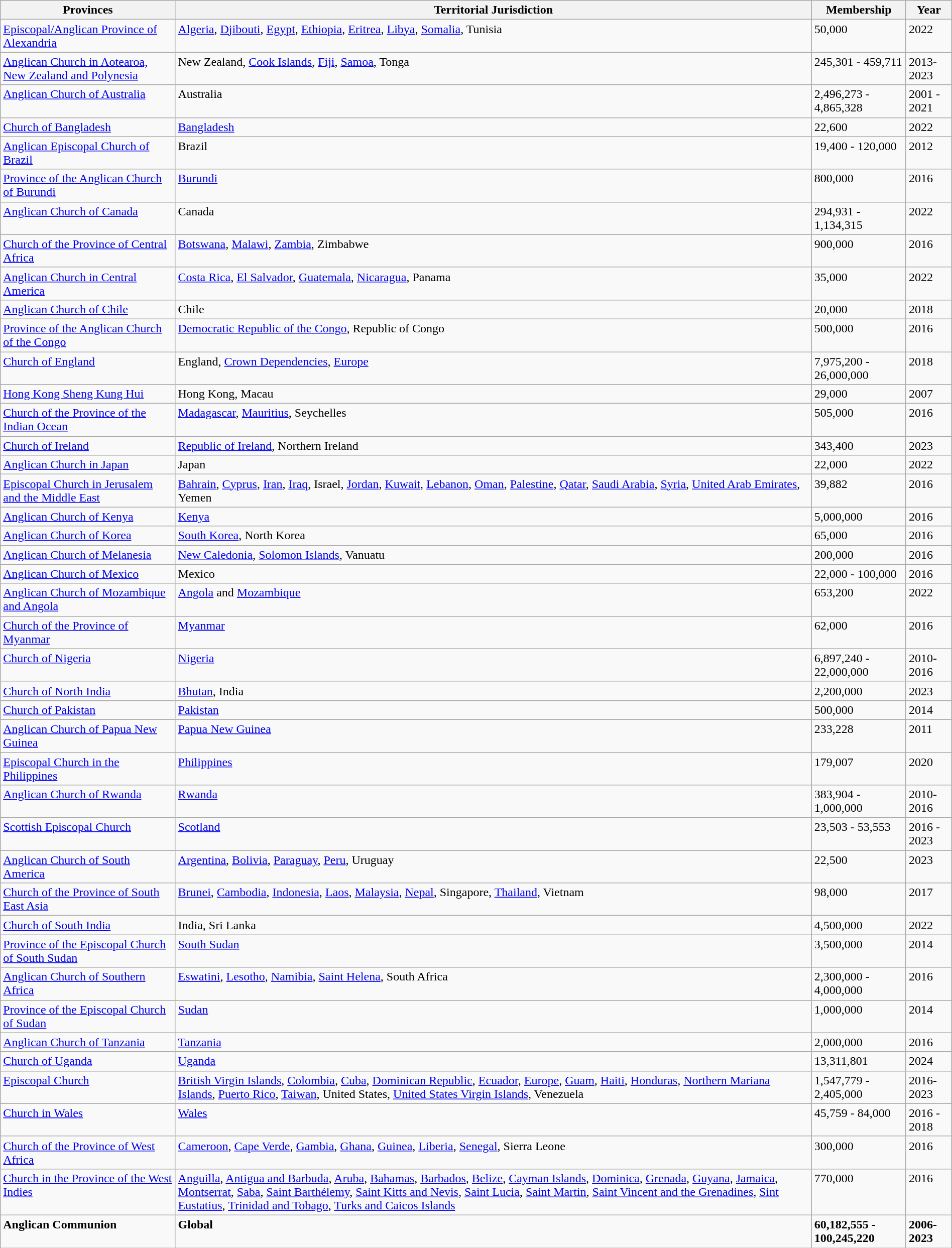<table class="wikitable sortable" style="width: 100%;">
<tr>
<th>Provinces</th>
<th>Territorial Jurisdiction</th>
<th data-sort-type="number">Membership</th>
<th>Year</th>
</tr>
<tr valign="top">
<td style="vertical-align: top;" data-sort-value="Alexandria"><a href='#'>Episcopal/Anglican Province of Alexandria</a></td>
<td style="vertical-align: top;"><a href='#'>Algeria</a>, <a href='#'>Djibouti</a>, <a href='#'>Egypt</a>, <a href='#'>Ethiopia</a>, <a href='#'>Eritrea</a>, <a href='#'>Libya</a>, <a href='#'>Somalia</a>, Tunisia</td>
<td>50,000</td>
<td>2022</td>
</tr>
<tr valign="top">
<td style="vertical-align: top;" data-sort-value="New Zealand"><a href='#'>Anglican Church in Aotearoa, New Zealand and Polynesia</a></td>
<td style="vertical-align: top;">New Zealand, <a href='#'>Cook Islands</a>, <a href='#'>Fiji</a>, <a href='#'>Samoa</a>, Tonga</td>
<td>245,301 - 459,711</td>
<td>2013-2023</td>
</tr>
<tr valign="top">
<td style="vertical-align: top;" data-sort-value="Australia"><a href='#'>Anglican Church of Australia</a></td>
<td style="vertical-align: top;">Australia</td>
<td>2,496,273 - 4,865,328</td>
<td>2001 - 2021</td>
</tr>
<tr valign="top">
<td style="vertical-align: top;" data-sort-value="Bangladesh"><a href='#'>Church of Bangladesh</a></td>
<td style="vertical-align: top;"><a href='#'>Bangladesh</a></td>
<td>22,600</td>
<td>2022</td>
</tr>
<tr valign="top">
<td style="vertical-align: top;" data-sort-value="Brazil"><a href='#'>Anglican Episcopal Church of Brazil</a></td>
<td style="vertical-align: top;">Brazil</td>
<td>19,400 - 120,000</td>
<td>2012</td>
</tr>
<tr valign="top">
<td style="vertical-align: top;" data-sort-value="Burundi"><a href='#'>Province of the Anglican Church of Burundi</a></td>
<td style="vertical-align: top;"><a href='#'>Burundi</a></td>
<td>800,000</td>
<td>2016</td>
</tr>
<tr valign="top">
<td style="vertical-align: top;" data-sort-value="Canada"><a href='#'>Anglican Church of Canada</a></td>
<td style="vertical-align: top;">Canada</td>
<td>294,931 - 1,134,315</td>
<td>2022</td>
</tr>
<tr valign="top">
<td style="vertical-align: top;" data-sort-value="Central Africa"><a href='#'>Church of the Province of Central Africa</a></td>
<td style="vertical-align: top;"><a href='#'>Botswana</a>, <a href='#'>Malawi</a>, <a href='#'>Zambia</a>, Zimbabwe</td>
<td>900,000</td>
<td>2016</td>
</tr>
<tr valign="top">
<td style="vertical-align: top;" data-sort-value="Central America"><a href='#'>Anglican Church in Central America</a></td>
<td style="vertical-align: top;"><a href='#'>Costa Rica</a>, <a href='#'>El Salvador</a>, <a href='#'>Guatemala</a>, <a href='#'>Nicaragua</a>, Panama</td>
<td>35,000</td>
<td>2022</td>
</tr>
<tr valign="top">
<td style="vertical-align: top;" data-sort-value="Chile"><a href='#'>Anglican Church of Chile</a></td>
<td style="vertical-align: top;">Chile</td>
<td>20,000</td>
<td>2018</td>
</tr>
<tr valign="top">
<td style="vertical-align: top;" data-sort-value="Congo"><a href='#'>Province of the Anglican Church of the Congo</a></td>
<td style="vertical-align: top;"><a href='#'>Democratic Republic of the Congo</a>, Republic of Congo</td>
<td>500,000</td>
<td>2016</td>
</tr>
<tr valign="top">
<td style="vertical-align: top;" data-sort-value="England"><a href='#'>Church of England</a></td>
<td style="vertical-align: top;">England, <a href='#'>Crown Dependencies</a>, <a href='#'>Europe</a></td>
<td>7,975,200 - 26,000,000</td>
<td>2018</td>
</tr>
<tr valign="top">
<td style="vertical-align: top;" data-sort-value="Hong Kong"><a href='#'>Hong Kong Sheng Kung Hui</a></td>
<td style="vertical-align: top;">Hong Kong, Macau</td>
<td>29,000</td>
<td>2007</td>
</tr>
<tr valign="top">
<td style="vertical-align: top;" data-sort-value="Indian Ocean"><a href='#'>Church of the Province of the Indian Ocean</a></td>
<td style="vertical-align: top;"><a href='#'>Madagascar</a>, <a href='#'>Mauritius</a>, Seychelles</td>
<td>505,000</td>
<td>2016</td>
</tr>
<tr valign="top">
<td style="vertical-align: top;" data-sort-value="Ireland"><a href='#'>Church of Ireland</a></td>
<td style="vertical-align: top;"><a href='#'>Republic of Ireland</a>, Northern Ireland</td>
<td>343,400</td>
<td>2023</td>
</tr>
<tr valign="top">
<td style="vertical-align: top;" data-sort-value="Japan"><a href='#'>Anglican Church in Japan</a></td>
<td style="vertical-align: top;">Japan</td>
<td>22,000</td>
<td>2022</td>
</tr>
<tr valign="top">
<td style="vertical-align: top;" data-sort-value="Jerusalem"><a href='#'>Episcopal Church in Jerusalem and the Middle East</a></td>
<td style="vertical-align: top;"><a href='#'>Bahrain</a>, <a href='#'>Cyprus</a>, <a href='#'>Iran</a>, <a href='#'>Iraq</a>, Israel, <a href='#'>Jordan</a>, <a href='#'>Kuwait</a>, <a href='#'>Lebanon</a>, <a href='#'>Oman</a>, <a href='#'>Palestine</a>, <a href='#'>Qatar</a>, <a href='#'>Saudi Arabia</a>, <a href='#'>Syria</a>, <a href='#'>United Arab Emirates</a>, Yemen</td>
<td>39,882</td>
<td>2016</td>
</tr>
<tr valign="top">
<td style="vertical-align: top;" data-sort-value="Kenya"><a href='#'>Anglican Church of Kenya</a></td>
<td style="vertical-align: top;"><a href='#'>Kenya</a></td>
<td>5,000,000</td>
<td>2016</td>
</tr>
<tr valign="top">
<td style="vertical-align: top;" data-sort-value="Korea"><a href='#'>Anglican Church of Korea</a></td>
<td style="vertical-align: top;"><a href='#'>South Korea</a>, North Korea</td>
<td>65,000</td>
<td>2016</td>
</tr>
<tr valign="top">
<td style="vertical-align: top;" data-sort-value="Melanesia"><a href='#'>Anglican Church of Melanesia</a></td>
<td style="vertical-align: top;"><a href='#'>New Caledonia</a>, <a href='#'>Solomon Islands</a>, Vanuatu</td>
<td>200,000</td>
<td>2016</td>
</tr>
<tr valign="top">
<td style="vertical-align: top;" data-sort-value="Mexico"><a href='#'>Anglican Church of Mexico</a></td>
<td style="vertical-align: top;">Mexico</td>
<td>22,000 - 100,000</td>
<td>2016</td>
</tr>
<tr valign="top">
<td style="vertical-align: top;" data-sort-value="Mozambique and Angola"><a href='#'>Anglican Church of Mozambique and Angola</a></td>
<td style="vertical-align: top;"><a href='#'>Angola</a> and <a href='#'>Mozambique</a></td>
<td>653,200</td>
<td>2022</td>
</tr>
<tr valign="top">
<td style="vertical-align: top;" data-sort-value="Myanmar"><a href='#'>Church of the Province of Myanmar</a></td>
<td style="vertical-align: top;"><a href='#'>Myanmar</a></td>
<td>62,000</td>
<td>2016</td>
</tr>
<tr valign="top">
<td style="vertical-align: top;" data-sort-value="Nigeria"><a href='#'>Church of Nigeria</a></td>
<td style="vertical-align: top;"><a href='#'>Nigeria</a></td>
<td>6,897,240 - 22,000,000</td>
<td>2010-2016</td>
</tr>
<tr valign="top">
<td style="vertical-align: top;" data-sort-value="North India"><a href='#'>Church of North India</a></td>
<td style="vertical-align: top;"><a href='#'>Bhutan</a>, India</td>
<td>2,200,000</td>
<td>2023</td>
</tr>
<tr valign="top">
<td style="vertical-align: top;" data-sort-value="Pakistan"><a href='#'>Church of Pakistan</a></td>
<td style="vertical-align: top;"><a href='#'>Pakistan</a></td>
<td>500,000</td>
<td>2014</td>
</tr>
<tr valign="top">
<td style="vertical-align: top;" data-sort-value="Papua New Guinea"><a href='#'>Anglican Church of Papua New Guinea</a></td>
<td style="vertical-align: top;"><a href='#'>Papua New Guinea</a></td>
<td>233,228</td>
<td>2011</td>
</tr>
<tr valign="top">
<td style="vertical-align: top;" data-sort-value="Philippines"><a href='#'>Episcopal Church in the Philippines</a></td>
<td style="vertical-align: top;"><a href='#'>Philippines</a></td>
<td>179,007</td>
<td>2020</td>
</tr>
<tr valign="top">
<td style="vertical-align: top;" data-sort-value="Rwanda"><a href='#'>Anglican Church of Rwanda</a></td>
<td style="vertical-align: top;"><a href='#'>Rwanda</a></td>
<td>383,904 - 1,000,000</td>
<td>2010-2016</td>
</tr>
<tr valign="top">
<td style="vertical-align: top;" data-sort-value="Scotland"><a href='#'>Scottish Episcopal Church</a></td>
<td style="vertical-align: top;"><a href='#'>Scotland</a></td>
<td>23,503 - 53,553</td>
<td>2016 - 2023</td>
</tr>
<tr valign="top">
<td style="vertical-align: top;" data-sort-value="South America"><a href='#'>Anglican Church of South America</a></td>
<td style="vertical-align: top;"><a href='#'>Argentina</a>, <a href='#'>Bolivia</a>, <a href='#'>Paraguay</a>, <a href='#'>Peru</a>, Uruguay</td>
<td>22,500</td>
<td>2023</td>
</tr>
<tr valign="top">
<td style="vertical-align: top;" data-sort-value="South East Asia"><a href='#'>Church of the Province of South East Asia</a></td>
<td style="vertical-align: top;"><a href='#'>Brunei</a>, <a href='#'>Cambodia</a>, <a href='#'>Indonesia</a>, <a href='#'>Laos</a>, <a href='#'>Malaysia</a>, <a href='#'>Nepal</a>, Singapore, <a href='#'>Thailand</a>, Vietnam</td>
<td>98,000</td>
<td>2017</td>
</tr>
<tr valign="top">
<td style="vertical-align: top;" data-sort-value="South India"><a href='#'>Church of South India</a></td>
<td style="vertical-align: top;">India, Sri Lanka</td>
<td>4,500,000</td>
<td>2022</td>
</tr>
<tr valign="top">
<td style="vertical-align: top;" data-sort-value="South Sudan"><a href='#'>Province of the Episcopal Church of South Sudan</a></td>
<td style="vertical-align: top;"><a href='#'>South Sudan</a></td>
<td>3,500,000</td>
<td>2014</td>
</tr>
<tr valign="top">
<td style="vertical-align: top;" data-sort-value="Southern Africa"><a href='#'>Anglican Church of Southern Africa</a></td>
<td style="vertical-align: top;"><a href='#'>Eswatini</a>, <a href='#'>Lesotho</a>, <a href='#'>Namibia</a>, <a href='#'>Saint Helena</a>, South Africa</td>
<td>2,300,000 - 4,000,000</td>
<td>2016</td>
</tr>
<tr valign="top">
<td style="vertical-align: top;" data-sort-value="Sudan"><a href='#'>Province of the Episcopal Church of Sudan</a></td>
<td style="vertical-align: top;"><a href='#'>Sudan</a></td>
<td>1,000,000</td>
<td>2014</td>
</tr>
<tr valign="top">
<td style="vertical-align: top;" data-sort-value="Tanzania"><a href='#'>Anglican Church of Tanzania</a></td>
<td style="vertical-align: top;"><a href='#'>Tanzania</a></td>
<td>2,000,000</td>
<td>2016</td>
</tr>
<tr valign="top">
<td style="vertical-align: top;" data-sort-value="Uganda"><a href='#'>Church of Uganda</a></td>
<td style="vertical-align: top;"><a href='#'>Uganda</a></td>
<td>13,311,801</td>
<td>2024</td>
</tr>
<tr valign="top">
<td style="vertical-align: top;" data-sort-value="United States"><a href='#'>Episcopal Church</a></td>
<td style="vertical-align: top;"><a href='#'>British Virgin Islands</a>, <a href='#'>Colombia</a>, <a href='#'>Cuba</a>, <a href='#'>Dominican Republic</a>, <a href='#'>Ecuador</a>, <a href='#'>Europe</a>, <a href='#'>Guam</a>, <a href='#'>Haiti</a>, <a href='#'>Honduras</a>, <a href='#'>Northern Mariana Islands</a>, <a href='#'>Puerto Rico</a>, <a href='#'>Taiwan</a>, United States, <a href='#'>United States Virgin Islands</a>, Venezuela</td>
<td>1,547,779 - 2,405,000</td>
<td>2016-2023</td>
</tr>
<tr valign="top">
<td style="vertical-align: top;" data-sort-value="Wales"><a href='#'>Church in Wales</a></td>
<td style="vertical-align: top;"><a href='#'>Wales</a></td>
<td>45,759 - 84,000</td>
<td>2016 - 2018</td>
</tr>
<tr valign="top">
<td style="vertical-align: top;" data-sort-value="West Africa"><a href='#'>Church of the Province of West Africa</a></td>
<td style="vertical-align: top;"><a href='#'>Cameroon</a>, <a href='#'>Cape Verde</a>, <a href='#'>Gambia</a>, <a href='#'>Ghana</a>, <a href='#'>Guinea</a>, <a href='#'>Liberia</a>, <a href='#'>Senegal</a>, Sierra Leone</td>
<td>300,000</td>
<td>2016</td>
</tr>
<tr valign="top">
<td style="vertical-align: top;" data-sort-value="West Indies"><a href='#'>Church in the Province of the West Indies</a></td>
<td style="vertical-align: top;"><a href='#'>Anguilla</a>, <a href='#'>Antigua and Barbuda</a>, <a href='#'>Aruba</a>, <a href='#'>Bahamas</a>, <a href='#'>Barbados</a>, <a href='#'>Belize</a>, <a href='#'>Cayman Islands</a>, <a href='#'>Dominica</a>, <a href='#'>Grenada</a>, <a href='#'>Guyana</a>, <a href='#'>Jamaica</a>, <a href='#'>Montserrat</a>, <a href='#'>Saba</a>, <a href='#'>Saint Barthélemy</a>, <a href='#'>Saint Kitts and Nevis</a>, <a href='#'>Saint Lucia</a>, <a href='#'>Saint Martin</a>, <a href='#'>Saint Vincent and the Grenadines</a>, <a href='#'>Sint Eustatius</a>, <a href='#'>Trinidad and Tobago</a>, <a href='#'>Turks and Caicos Islands</a></td>
<td>770,000</td>
<td>2016</td>
</tr>
<tr valign="top">
<td style="vertical-align: top;" data-sort-value="West Indies"><strong>Anglican Communion</strong></td>
<td style="vertical-align: top;"><strong>Global</strong></td>
<td><strong>60,182,555 - 100,245,220</strong></td>
<td><strong>2006-2023</strong></td>
</tr>
</table>
